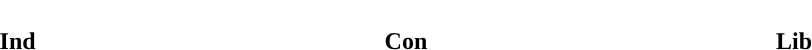<table style="width:60%; text-align:center;">
<tr style="color:white;">
<td style="background:"><strong>23</strong></td>
<td style="background:"><strong>17</strong></td>
<td style="background:"><strong>2</strong></td>
</tr>
<tr>
<td><span><strong>Ind</strong></span></td>
<td><span><strong>Con</strong></span></td>
<td><span><strong>Lib</strong></span></td>
</tr>
</table>
